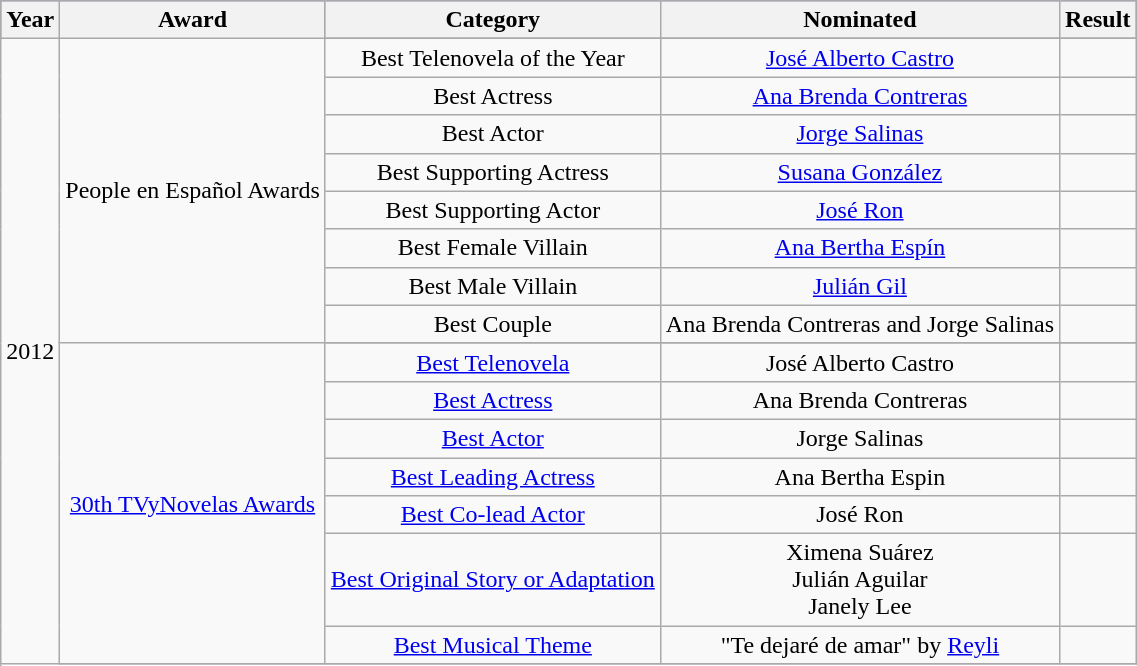<table class="wikitable plainrowheaders" style="text-align:center">
<tr style="background:#96c;">
<th scope="col">Year</th>
<th scope="col">Award</th>
<th scope="col">Category</th>
<th scope="col">Nominated</th>
<th scope="col">Result</th>
</tr>
<tr>
<td scope="row" rowspan="30">2012</td>
<td rowspan="9">People en Español Awards</td>
</tr>
<tr>
<td scope="row">Best Telenovela of the Year</td>
<td><a href='#'>José Alberto Castro</a></td>
<td></td>
</tr>
<tr>
<td scope="row">Best Actress</td>
<td><a href='#'>Ana Brenda Contreras</a></td>
<td></td>
</tr>
<tr>
<td scope="row">Best Actor</td>
<td><a href='#'>Jorge Salinas</a></td>
<td></td>
</tr>
<tr>
<td scope="row">Best Supporting Actress</td>
<td><a href='#'>Susana González</a></td>
<td></td>
</tr>
<tr>
<td scope="row">Best Supporting Actor</td>
<td><a href='#'>José Ron</a></td>
<td></td>
</tr>
<tr>
<td scope="row">Best Female Villain</td>
<td><a href='#'>Ana Bertha Espín</a></td>
<td></td>
</tr>
<tr>
<td scope="row">Best Male Villain</td>
<td><a href='#'>Julián Gil</a></td>
<td></td>
</tr>
<tr>
<td scope="row">Best Couple</td>
<td>Ana Brenda Contreras and Jorge Salinas</td>
<td></td>
</tr>
<tr>
<td rowspan="8"><a href='#'>30th TVyNovelas Awards</a></td>
</tr>
<tr>
<td scope="row"><a href='#'>Best Telenovela</a></td>
<td>José Alberto Castro</td>
<td></td>
</tr>
<tr>
<td scope="row"><a href='#'>Best Actress</a></td>
<td>Ana Brenda Contreras</td>
<td></td>
</tr>
<tr>
<td scope="row"><a href='#'>Best Actor</a></td>
<td>Jorge Salinas</td>
<td></td>
</tr>
<tr>
<td scope="row"><a href='#'>Best Leading Actress</a></td>
<td>Ana Bertha Espin</td>
<td></td>
</tr>
<tr>
<td scope="row"><a href='#'>Best Co-lead Actor</a></td>
<td>José Ron</td>
<td></td>
</tr>
<tr>
<td scope="row"><a href='#'>Best Original Story or Adaptation</a></td>
<td>Ximena Suárez<br>Julián Aguilar<br>Janely Lee</td>
<td></td>
</tr>
<tr>
<td scope="row"><a href='#'>Best Musical Theme</a></td>
<td>"Te dejaré de amar" by <a href='#'>Reyli</a></td>
<td></td>
</tr>
<tr>
</tr>
</table>
